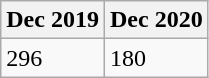<table class="wikitable">
<tr>
<th>Dec 2019</th>
<th>Dec 2020</th>
</tr>
<tr>
<td>296</td>
<td>180</td>
</tr>
</table>
